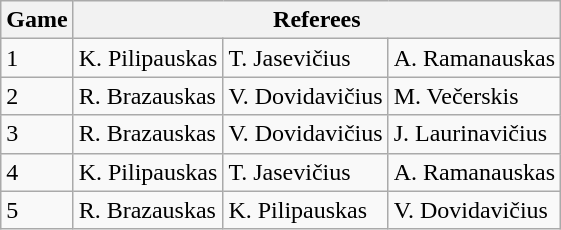<table class="wikitable">
<tr>
<th>Game</th>
<th colspan=3>Referees</th>
</tr>
<tr>
<td>1</td>
<td>K. Pilipauskas</td>
<td>T. Jasevičius</td>
<td>A. Ramanauskas</td>
</tr>
<tr>
<td>2</td>
<td>R. Brazauskas</td>
<td>V. Dovidavičius</td>
<td>M. Večerskis</td>
</tr>
<tr>
<td>3</td>
<td>R. Brazauskas</td>
<td>V. Dovidavičius</td>
<td>J. Laurinavičius</td>
</tr>
<tr>
<td>4</td>
<td>K. Pilipauskas</td>
<td>T. Jasevičius</td>
<td>A. Ramanauskas</td>
</tr>
<tr>
<td>5</td>
<td>R. Brazauskas</td>
<td>K. Pilipauskas</td>
<td>V. Dovidavičius</td>
</tr>
</table>
